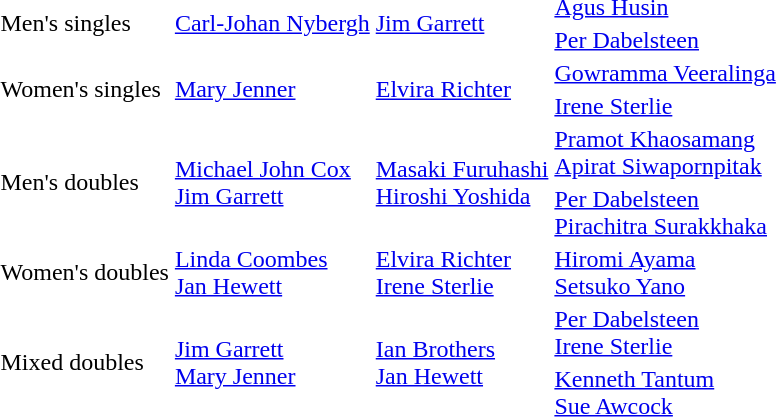<table>
<tr>
<td rowspan="2">Men's singles</td>
<td rowspan="2"> <a href='#'>Carl-Johan Nybergh</a></td>
<td rowspan="2"> <a href='#'>Jim Garrett</a></td>
<td> <a href='#'>Agus Husin</a></td>
</tr>
<tr>
<td> <a href='#'>Per Dabelsteen</a></td>
</tr>
<tr>
<td rowspan="2">Women's singles</td>
<td rowspan="2"> <a href='#'>Mary Jenner</a></td>
<td rowspan="2"> <a href='#'>Elvira Richter</a></td>
<td> <a href='#'>Gowramma Veeralinga</a></td>
</tr>
<tr>
<td> <a href='#'>Irene Sterlie</a></td>
</tr>
<tr>
<td rowspan="2">Men's doubles</td>
<td rowspan="2"> <a href='#'>Michael John Cox</a><br> <a href='#'>Jim Garrett</a></td>
<td rowspan="2"> <a href='#'>Masaki Furuhashi</a><br> <a href='#'>Hiroshi Yoshida</a></td>
<td> <a href='#'>Pramot Khaosamang</a><br> <a href='#'>Apirat Siwapornpitak</a></td>
</tr>
<tr>
<td> <a href='#'>Per Dabelsteen</a><br> <a href='#'>Pirachitra Surakkhaka</a></td>
</tr>
<tr>
<td>Women's doubles</td>
<td> <a href='#'>Linda Coombes</a><br> <a href='#'>Jan Hewett</a></td>
<td> <a href='#'>Elvira Richter</a><br> <a href='#'>Irene Sterlie</a></td>
<td> <a href='#'>Hiromi Ayama</a><br> <a href='#'>Setsuko Yano</a></td>
</tr>
<tr>
<td rowspan="2">Mixed doubles</td>
<td rowspan="2"> <a href='#'>Jim Garrett</a><br> <a href='#'>Mary Jenner</a></td>
<td rowspan="2"> <a href='#'>Ian Brothers</a><br> <a href='#'>Jan Hewett</a></td>
<td> <a href='#'>Per Dabelsteen</a><br> <a href='#'>Irene Sterlie</a></td>
</tr>
<tr>
<td> <a href='#'>Kenneth Tantum</a><br> <a href='#'>Sue Awcock</a></td>
</tr>
</table>
